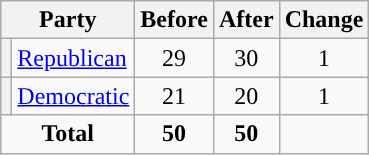<table class="wikitable" style="text-align:center;">
<tr>
<th colspan="2">Party</th>
<th>Before</th>
<th>After</th>
<th>Change</th>
</tr>
<tr>
<th style="background-color:"></th>
<td style="text-align:left;"><a href='#'>Republican</a></td>
<td>29</td>
<td>30</td>
<td> 1</td>
</tr>
<tr>
<th style="background-color:"></th>
<td style="text-align:left;"><a href='#'>Democratic</a></td>
<td>21</td>
<td>20</td>
<td> 1</td>
</tr>
<tr>
<td colspan="2"><strong>Total</strong></td>
<td><strong>50</strong></td>
<td><strong>50</strong></td>
<td></td>
</tr>
</table>
